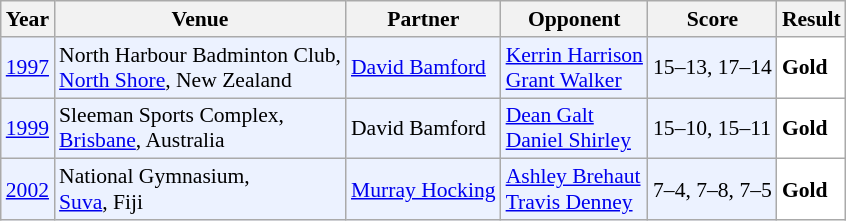<table class="sortable wikitable" style="font-size: 90%;">
<tr>
<th>Year</th>
<th>Venue</th>
<th>Partner</th>
<th>Opponent</th>
<th>Score</th>
<th>Result</th>
</tr>
<tr style="background:#ECF2FF">
<td align="center"><a href='#'>1997</a></td>
<td align="left">North Harbour Badminton Club,<br><a href='#'>North Shore</a>, New Zealand</td>
<td align="left"> <a href='#'>David Bamford</a></td>
<td align="left"> <a href='#'>Kerrin Harrison</a> <br>  <a href='#'>Grant Walker</a></td>
<td align="left">15–13, 17–14</td>
<td style="text-align:left; background:white"> <strong>Gold</strong></td>
</tr>
<tr style="background:#ECF2FF">
<td align="center"><a href='#'>1999</a></td>
<td align="left">Sleeman Sports Complex,<br><a href='#'>Brisbane</a>, Australia</td>
<td align="left"> David Bamford</td>
<td align="left"> <a href='#'>Dean Galt</a> <br>  <a href='#'>Daniel Shirley</a></td>
<td align="left">15–10, 15–11</td>
<td style="text-align:left; background:white"> <strong>Gold</strong></td>
</tr>
<tr style="background:#ECF2FF">
<td align="center"><a href='#'>2002</a></td>
<td align="left">National Gymnasium,<br><a href='#'>Suva</a>, Fiji</td>
<td align="left"> <a href='#'>Murray Hocking</a></td>
<td align="left"> <a href='#'>Ashley Brehaut</a> <br>  <a href='#'>Travis Denney</a></td>
<td align="left">7–4, 7–8, 7–5</td>
<td style="text-align:left; background:white"> <strong>Gold</strong></td>
</tr>
</table>
